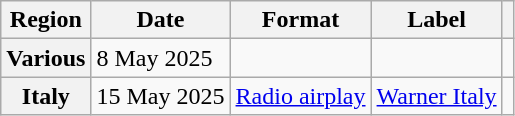<table class="wikitable plainrowheaders">
<tr>
<th scope="col">Region</th>
<th scope="col">Date</th>
<th scope="col">Format</th>
<th scope="col">Label</th>
<th scope="col"></th>
</tr>
<tr>
<th scope="row">Various</th>
<td>8 May 2025</td>
<td></td>
<td></td>
<td style="text-align:center"></td>
</tr>
<tr>
<th scope="row">Italy</th>
<td>15 May 2025</td>
<td><a href='#'>Radio airplay</a></td>
<td><a href='#'>Warner Italy</a></td>
<td style="text-align:center"></td>
</tr>
</table>
